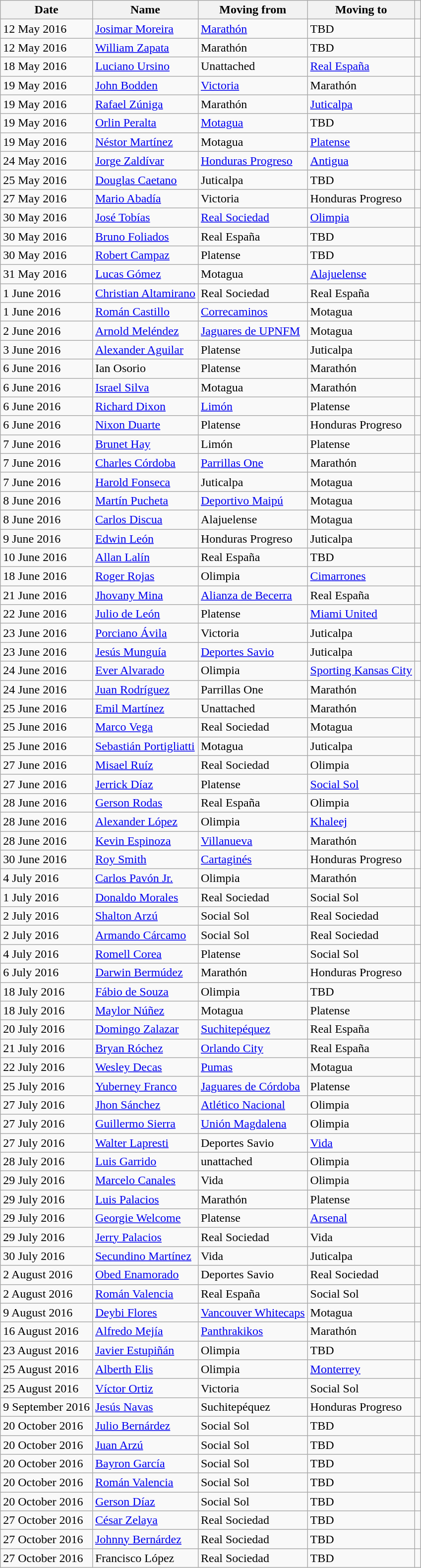<table class="wikitable">
<tr>
<th>Date</th>
<th>Name</th>
<th>Moving from</th>
<th>Moving to</th>
<th></th>
</tr>
<tr>
<td>12 May 2016</td>
<td> <a href='#'>Josimar Moreira</a></td>
<td> <a href='#'>Marathón</a></td>
<td>TBD</td>
<td></td>
</tr>
<tr>
<td>12 May 2016</td>
<td> <a href='#'>William Zapata</a></td>
<td> Marathón</td>
<td>TBD</td>
<td></td>
</tr>
<tr>
<td>18 May 2016</td>
<td> <a href='#'>Luciano Ursino</a></td>
<td>Unattached</td>
<td> <a href='#'>Real España</a></td>
<td></td>
</tr>
<tr>
<td>19 May 2016</td>
<td> <a href='#'>John Bodden</a></td>
<td> <a href='#'>Victoria</a></td>
<td> Marathón</td>
<td></td>
</tr>
<tr>
<td>19 May 2016</td>
<td> <a href='#'>Rafael Zúniga</a></td>
<td> Marathón</td>
<td> <a href='#'>Juticalpa</a></td>
<td></td>
</tr>
<tr>
<td>19 May 2016</td>
<td> <a href='#'>Orlin Peralta</a></td>
<td> <a href='#'>Motagua</a></td>
<td>TBD</td>
<td></td>
</tr>
<tr>
<td>19 May 2016</td>
<td> <a href='#'>Néstor Martínez</a></td>
<td> Motagua</td>
<td> <a href='#'>Platense</a></td>
<td></td>
</tr>
<tr>
<td>24 May 2016</td>
<td> <a href='#'>Jorge Zaldívar</a></td>
<td> <a href='#'>Honduras Progreso</a></td>
<td> <a href='#'>Antigua</a></td>
<td></td>
</tr>
<tr>
<td>25 May 2016</td>
<td> <a href='#'>Douglas Caetano</a></td>
<td> Juticalpa</td>
<td>TBD</td>
<td></td>
</tr>
<tr>
<td>27 May 2016</td>
<td> <a href='#'>Mario Abadía</a></td>
<td> Victoria</td>
<td> Honduras Progreso</td>
<td></td>
</tr>
<tr>
<td>30 May 2016</td>
<td> <a href='#'>José Tobías</a></td>
<td> <a href='#'>Real Sociedad</a></td>
<td> <a href='#'>Olimpia</a></td>
<td></td>
</tr>
<tr>
<td>30 May 2016</td>
<td> <a href='#'>Bruno Foliados</a></td>
<td> Real España</td>
<td>TBD</td>
<td></td>
</tr>
<tr>
<td>30 May 2016</td>
<td> <a href='#'>Robert Campaz</a></td>
<td> Platense</td>
<td>TBD</td>
<td></td>
</tr>
<tr>
<td>31 May 2016</td>
<td> <a href='#'>Lucas Gómez</a></td>
<td> Motagua</td>
<td> <a href='#'>Alajuelense</a></td>
<td></td>
</tr>
<tr>
<td>1 June 2016</td>
<td> <a href='#'>Christian Altamirano</a></td>
<td> Real Sociedad</td>
<td> Real España</td>
<td></td>
</tr>
<tr>
<td>1 June 2016</td>
<td> <a href='#'>Román Castillo</a></td>
<td> <a href='#'>Correcaminos</a></td>
<td> Motagua</td>
<td></td>
</tr>
<tr>
<td>2 June 2016</td>
<td> <a href='#'>Arnold Meléndez</a></td>
<td> <a href='#'>Jaguares de UPNFM</a></td>
<td> Motagua</td>
<td></td>
</tr>
<tr>
<td>3 June 2016</td>
<td> <a href='#'>Alexander Aguilar</a></td>
<td> Platense</td>
<td> Juticalpa</td>
<td></td>
</tr>
<tr>
<td>6 June 2016</td>
<td> Ian Osorio</td>
<td> Platense</td>
<td> Marathón</td>
<td></td>
</tr>
<tr>
<td>6 June 2016</td>
<td> <a href='#'>Israel Silva</a></td>
<td> Motagua</td>
<td> Marathón</td>
<td></td>
</tr>
<tr>
<td>6 June 2016</td>
<td> <a href='#'>Richard Dixon</a></td>
<td> <a href='#'>Limón</a></td>
<td> Platense</td>
<td></td>
</tr>
<tr>
<td>6 June 2016</td>
<td> <a href='#'>Nixon Duarte</a></td>
<td> Platense</td>
<td> Honduras Progreso</td>
<td></td>
</tr>
<tr>
<td>7 June 2016</td>
<td> <a href='#'>Brunet Hay</a></td>
<td> Limón</td>
<td> Platense</td>
<td></td>
</tr>
<tr>
<td>7 June 2016</td>
<td> <a href='#'>Charles Córdoba</a></td>
<td> <a href='#'>Parrillas One</a></td>
<td> Marathón</td>
<td></td>
</tr>
<tr>
<td>7 June 2016</td>
<td> <a href='#'>Harold Fonseca</a></td>
<td> Juticalpa</td>
<td> Motagua</td>
<td></td>
</tr>
<tr>
<td>8 June 2016</td>
<td> <a href='#'>Martín Pucheta</a></td>
<td> <a href='#'>Deportivo Maipú</a></td>
<td> Motagua</td>
<td></td>
</tr>
<tr>
<td>8 June 2016</td>
<td> <a href='#'>Carlos Discua</a></td>
<td> Alajuelense</td>
<td> Motagua</td>
<td></td>
</tr>
<tr>
<td>9 June 2016</td>
<td> <a href='#'>Edwin León</a></td>
<td> Honduras Progreso</td>
<td> Juticalpa</td>
<td></td>
</tr>
<tr>
<td>10 June 2016</td>
<td> <a href='#'>Allan Lalín</a></td>
<td> Real España</td>
<td>TBD</td>
<td></td>
</tr>
<tr>
<td>18 June 2016</td>
<td> <a href='#'>Roger Rojas</a></td>
<td> Olimpia</td>
<td> <a href='#'>Cimarrones</a></td>
<td></td>
</tr>
<tr>
<td>21 June 2016</td>
<td> <a href='#'>Jhovany Mina</a></td>
<td> <a href='#'>Alianza de Becerra</a></td>
<td> Real España</td>
<td></td>
</tr>
<tr>
<td>22 June 2016</td>
<td> <a href='#'>Julio de León</a></td>
<td> Platense</td>
<td> <a href='#'>Miami United</a></td>
<td></td>
</tr>
<tr>
<td>23 June 2016</td>
<td> <a href='#'>Porciano Ávila</a></td>
<td> Victoria</td>
<td> Juticalpa</td>
<td></td>
</tr>
<tr>
<td>23 June 2016</td>
<td> <a href='#'>Jesús Munguía</a></td>
<td> <a href='#'>Deportes Savio</a></td>
<td> Juticalpa</td>
<td></td>
</tr>
<tr>
<td>24 June 2016</td>
<td> <a href='#'>Ever Alvarado</a></td>
<td> Olimpia</td>
<td> <a href='#'>Sporting Kansas City</a></td>
<td></td>
</tr>
<tr>
<td>24 June 2016</td>
<td> <a href='#'>Juan Rodríguez</a></td>
<td> Parrillas One</td>
<td> Marathón</td>
<td></td>
</tr>
<tr>
<td>25 June 2016</td>
<td> <a href='#'>Emil Martínez</a></td>
<td>Unattached</td>
<td> Marathón</td>
<td></td>
</tr>
<tr>
<td>25 June 2016</td>
<td> <a href='#'>Marco Vega</a></td>
<td> Real Sociedad</td>
<td> Motagua</td>
<td></td>
</tr>
<tr>
<td>25 June 2016</td>
<td> <a href='#'>Sebastián Portigliatti</a></td>
<td> Motagua</td>
<td> Juticalpa</td>
<td></td>
</tr>
<tr>
<td>27 June 2016</td>
<td> <a href='#'>Misael Ruíz</a></td>
<td> Real Sociedad</td>
<td> Olimpia</td>
<td></td>
</tr>
<tr>
<td>27 June 2016</td>
<td> <a href='#'>Jerrick Díaz</a></td>
<td> Platense</td>
<td> <a href='#'>Social Sol</a></td>
<td></td>
</tr>
<tr>
<td>28 June 2016</td>
<td> <a href='#'>Gerson Rodas</a></td>
<td> Real España</td>
<td> Olimpia</td>
<td></td>
</tr>
<tr>
<td>28 June 2016</td>
<td> <a href='#'>Alexander López</a></td>
<td> Olimpia</td>
<td> <a href='#'>Khaleej</a></td>
<td></td>
</tr>
<tr>
<td>28 June 2016</td>
<td> <a href='#'>Kevin Espinoza</a></td>
<td> <a href='#'>Villanueva</a></td>
<td> Marathón</td>
<td></td>
</tr>
<tr>
<td>30 June 2016</td>
<td> <a href='#'>Roy Smith</a></td>
<td> <a href='#'>Cartaginés</a></td>
<td> Honduras Progreso</td>
<td></td>
</tr>
<tr>
<td>4 July 2016</td>
<td> <a href='#'>Carlos Pavón Jr.</a></td>
<td> Olimpia</td>
<td> Marathón</td>
<td></td>
</tr>
<tr>
<td>1 July 2016</td>
<td> <a href='#'>Donaldo Morales</a></td>
<td> Real Sociedad</td>
<td> Social Sol</td>
<td></td>
</tr>
<tr>
<td>2 July 2016</td>
<td> <a href='#'>Shalton Arzú</a></td>
<td> Social Sol</td>
<td> Real Sociedad</td>
<td></td>
</tr>
<tr>
<td>2 July 2016</td>
<td> <a href='#'>Armando Cárcamo</a></td>
<td> Social Sol</td>
<td> Real Sociedad</td>
<td></td>
</tr>
<tr>
<td>4 July 2016</td>
<td> <a href='#'>Romell Corea</a></td>
<td> Platense</td>
<td> Social Sol</td>
<td></td>
</tr>
<tr>
<td>6 July 2016</td>
<td> <a href='#'>Darwin Bermúdez</a></td>
<td> Marathón</td>
<td> Honduras Progreso</td>
<td></td>
</tr>
<tr>
<td>18 July 2016</td>
<td> <a href='#'>Fábio de Souza</a></td>
<td> Olimpia</td>
<td>TBD</td>
<td></td>
</tr>
<tr>
<td>18 July 2016</td>
<td> <a href='#'>Maylor Núñez</a></td>
<td> Motagua</td>
<td> Platense</td>
<td></td>
</tr>
<tr>
<td>20 July 2016</td>
<td> <a href='#'>Domingo Zalazar</a></td>
<td> <a href='#'>Suchitepéquez</a></td>
<td> Real España</td>
<td></td>
</tr>
<tr>
<td>21 July 2016</td>
<td> <a href='#'>Bryan Róchez</a></td>
<td> <a href='#'>Orlando City</a></td>
<td> Real España</td>
<td></td>
</tr>
<tr>
<td>22 July 2016</td>
<td> <a href='#'>Wesley Decas</a></td>
<td> <a href='#'>Pumas</a></td>
<td> Motagua</td>
<td></td>
</tr>
<tr>
<td>25 July 2016</td>
<td> <a href='#'>Yuberney Franco</a></td>
<td> <a href='#'>Jaguares de Córdoba</a></td>
<td> Platense</td>
<td></td>
</tr>
<tr>
<td>27 July 2016</td>
<td> <a href='#'>Jhon Sánchez</a></td>
<td> <a href='#'>Atlético Nacional</a></td>
<td> Olimpia</td>
<td></td>
</tr>
<tr>
<td>27 July 2016</td>
<td> <a href='#'>Guillermo Sierra</a></td>
<td> <a href='#'>Unión Magdalena</a></td>
<td> Olimpia</td>
<td></td>
</tr>
<tr>
<td>27 July 2016</td>
<td> <a href='#'>Walter Lapresti</a></td>
<td> Deportes Savio</td>
<td> <a href='#'>Vida</a></td>
<td></td>
</tr>
<tr>
<td>28 July 2016</td>
<td> <a href='#'>Luis Garrido</a></td>
<td>unattached</td>
<td> Olimpia</td>
<td></td>
</tr>
<tr>
<td>29 July 2016</td>
<td> <a href='#'>Marcelo Canales</a></td>
<td> Vida</td>
<td> Olimpia</td>
<td></td>
</tr>
<tr>
<td>29 July 2016</td>
<td> <a href='#'>Luis Palacios</a></td>
<td> Marathón</td>
<td> Platense</td>
<td></td>
</tr>
<tr>
<td>29 July 2016</td>
<td> <a href='#'>Georgie Welcome</a></td>
<td> Platense</td>
<td> <a href='#'>Arsenal</a></td>
<td></td>
</tr>
<tr>
<td>29 July 2016</td>
<td> <a href='#'>Jerry Palacios</a></td>
<td> Real Sociedad</td>
<td> Vida</td>
<td></td>
</tr>
<tr>
<td>30 July 2016</td>
<td> <a href='#'>Secundino Martínez</a></td>
<td> Vida</td>
<td> Juticalpa</td>
<td></td>
</tr>
<tr>
<td>2 August 2016</td>
<td> <a href='#'>Obed Enamorado</a></td>
<td> Deportes Savio</td>
<td> Real Sociedad</td>
<td></td>
</tr>
<tr>
<td>2 August 2016</td>
<td> <a href='#'>Román Valencia</a></td>
<td> Real España</td>
<td> Social Sol</td>
<td></td>
</tr>
<tr>
<td>9 August 2016</td>
<td> <a href='#'>Deybi Flores</a></td>
<td> <a href='#'>Vancouver Whitecaps</a></td>
<td> Motagua</td>
<td></td>
</tr>
<tr>
<td>16 August 2016</td>
<td> <a href='#'>Alfredo Mejía</a></td>
<td> <a href='#'>Panthrakikos</a></td>
<td> Marathón</td>
<td></td>
</tr>
<tr>
<td>23 August 2016</td>
<td> <a href='#'>Javier Estupiñán</a></td>
<td> Olimpia</td>
<td>TBD</td>
<td></td>
</tr>
<tr>
<td>25 August 2016</td>
<td> <a href='#'>Alberth Elis</a></td>
<td> Olimpia</td>
<td> <a href='#'>Monterrey</a></td>
<td></td>
</tr>
<tr>
<td>25 August 2016</td>
<td> <a href='#'>Víctor Ortiz</a></td>
<td> Victoria</td>
<td> Social Sol</td>
<td></td>
</tr>
<tr>
<td>9 September 2016</td>
<td> <a href='#'>Jesús Navas</a></td>
<td> Suchitepéquez</td>
<td> Honduras Progreso</td>
<td></td>
</tr>
<tr>
<td>20 October 2016</td>
<td> <a href='#'>Julio Bernárdez</a></td>
<td> Social Sol</td>
<td>TBD</td>
<td></td>
</tr>
<tr>
<td>20 October 2016</td>
<td> <a href='#'>Juan Arzú</a></td>
<td> Social Sol</td>
<td>TBD</td>
<td></td>
</tr>
<tr>
<td>20 October 2016</td>
<td> <a href='#'>Bayron García</a></td>
<td> Social Sol</td>
<td>TBD</td>
<td></td>
</tr>
<tr>
<td>20 October 2016</td>
<td> <a href='#'>Román Valencia</a></td>
<td> Social Sol</td>
<td>TBD</td>
<td></td>
</tr>
<tr>
<td>20 October 2016</td>
<td> <a href='#'>Gerson Díaz</a></td>
<td> Social Sol</td>
<td>TBD</td>
<td></td>
</tr>
<tr>
<td>27 October 2016</td>
<td> <a href='#'>César Zelaya</a></td>
<td> Real Sociedad</td>
<td>TBD</td>
<td></td>
</tr>
<tr>
<td>27 October 2016</td>
<td> <a href='#'>Johnny Bernárdez</a></td>
<td> Real Sociedad</td>
<td>TBD</td>
<td></td>
</tr>
<tr>
<td>27 October 2016</td>
<td> Francisco López</td>
<td> Real Sociedad</td>
<td>TBD</td>
<td></td>
</tr>
</table>
